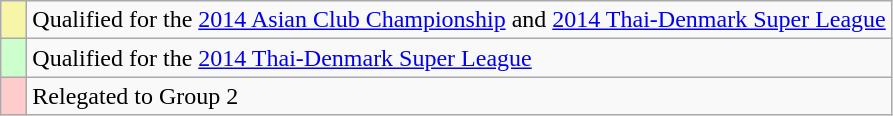<table class="wikitable" style="text-align: left;">
<tr>
<td width=10px bgcolor=#F7f6a8></td>
<td>Qualified for the <a href='#'>2014 Asian Club Championship</a> and <a href='#'>2014 Thai-Denmark Super League</a></td>
</tr>
<tr>
<td width=10px bgcolor=#CCFFCC></td>
<td>Qualified for the <a href='#'>2014 Thai-Denmark Super League</a></td>
</tr>
<tr>
<td width=10px bgcolor=#ffcccc></td>
<td>Relegated to Group 2</td>
</tr>
</table>
